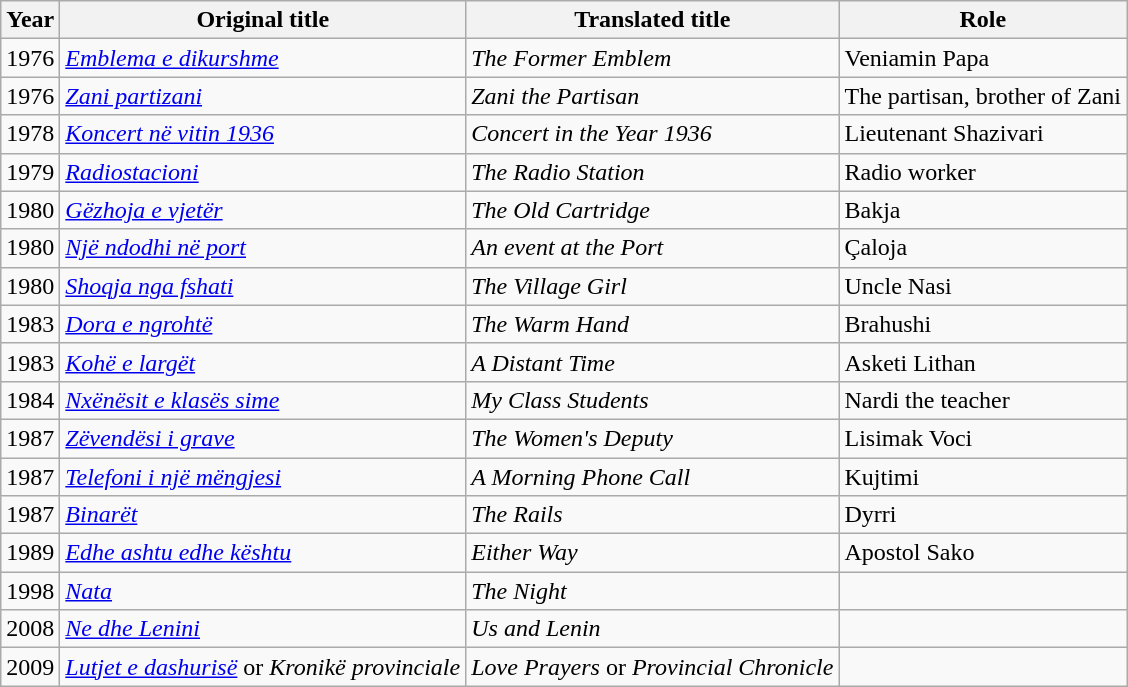<table class="wikitable">
<tr>
<th>Year</th>
<th>Original title</th>
<th>Translated title</th>
<th>Role</th>
</tr>
<tr>
<td>1976</td>
<td><a href='#'><em>Emblema e dikurshme</em></a></td>
<td><em>The Former Emblem</em></td>
<td>Veniamin Papa</td>
</tr>
<tr>
<td>1976</td>
<td><em><a href='#'>Zani partizani</a></em></td>
<td><em>Zani the Partisan</em></td>
<td>The partisan, brother of Zani</td>
</tr>
<tr>
<td>1978</td>
<td><em><a href='#'>Koncert në vitin 1936</a></em></td>
<td><em>Concert in the Year 1936</em></td>
<td>Lieutenant Shazivari</td>
</tr>
<tr>
<td>1979</td>
<td><em><a href='#'>Radiostacioni</a></em></td>
<td><em>The Radio Station</em></td>
<td>Radio worker</td>
</tr>
<tr>
<td>1980</td>
<td><em><a href='#'>Gëzhoja e vjetër</a></em></td>
<td><em>The Old Cartridge</em></td>
<td>Bakja</td>
</tr>
<tr>
<td>1980</td>
<td><em><a href='#'>Një ndodhi në port</a></em></td>
<td><em>An event at the Port</em></td>
<td>Çaloja</td>
</tr>
<tr>
<td>1980</td>
<td><em><a href='#'>Shoqja nga fshati</a></em></td>
<td><em>The Village Girl</em></td>
<td>Uncle Nasi</td>
</tr>
<tr>
<td>1983</td>
<td><em><a href='#'>Dora e ngrohtë</a></em></td>
<td><em>The Warm Hand</em></td>
<td>Brahushi</td>
</tr>
<tr>
<td>1983</td>
<td><em><a href='#'>Kohë e largët</a></em></td>
<td><em>A Distant Time</em></td>
<td>Asketi Lithan</td>
</tr>
<tr>
<td>1984</td>
<td><em><a href='#'>Nxënësit e klasës sime</a></em></td>
<td><em>My Class Students</em></td>
<td>Nardi the teacher</td>
</tr>
<tr>
<td>1987</td>
<td><em><a href='#'>Zëvendësi i grave</a></em></td>
<td><em>The Women's Deputy</em></td>
<td>Lisimak Voci</td>
</tr>
<tr>
<td>1987</td>
<td><em><a href='#'>Telefoni i një mëngjesi</a></em></td>
<td><em>A Morning Phone Call</em></td>
<td>Kujtimi</td>
</tr>
<tr>
<td>1987</td>
<td><em><a href='#'>Binarët</a></em></td>
<td><em>The Rails</em></td>
<td>Dyrri</td>
</tr>
<tr>
<td>1989</td>
<td><em><a href='#'>Edhe ashtu edhe kështu</a></em></td>
<td><em>Either Way</em></td>
<td>Apostol Sako</td>
</tr>
<tr>
<td>1998</td>
<td><em><a href='#'>Nata</a></em></td>
<td><em>The Night</em></td>
<td></td>
</tr>
<tr>
<td>2008</td>
<td><em><a href='#'>Ne dhe Lenini</a></em></td>
<td><em>Us and Lenin</em></td>
<td></td>
</tr>
<tr>
<td>2009</td>
<td><em><a href='#'>Lutjet e dashurisë</a></em> or <em>Kronikë provinciale</em></td>
<td><em>Love Prayers</em> or <em>Provincial Chronicle</em></td>
<td></td>
</tr>
</table>
